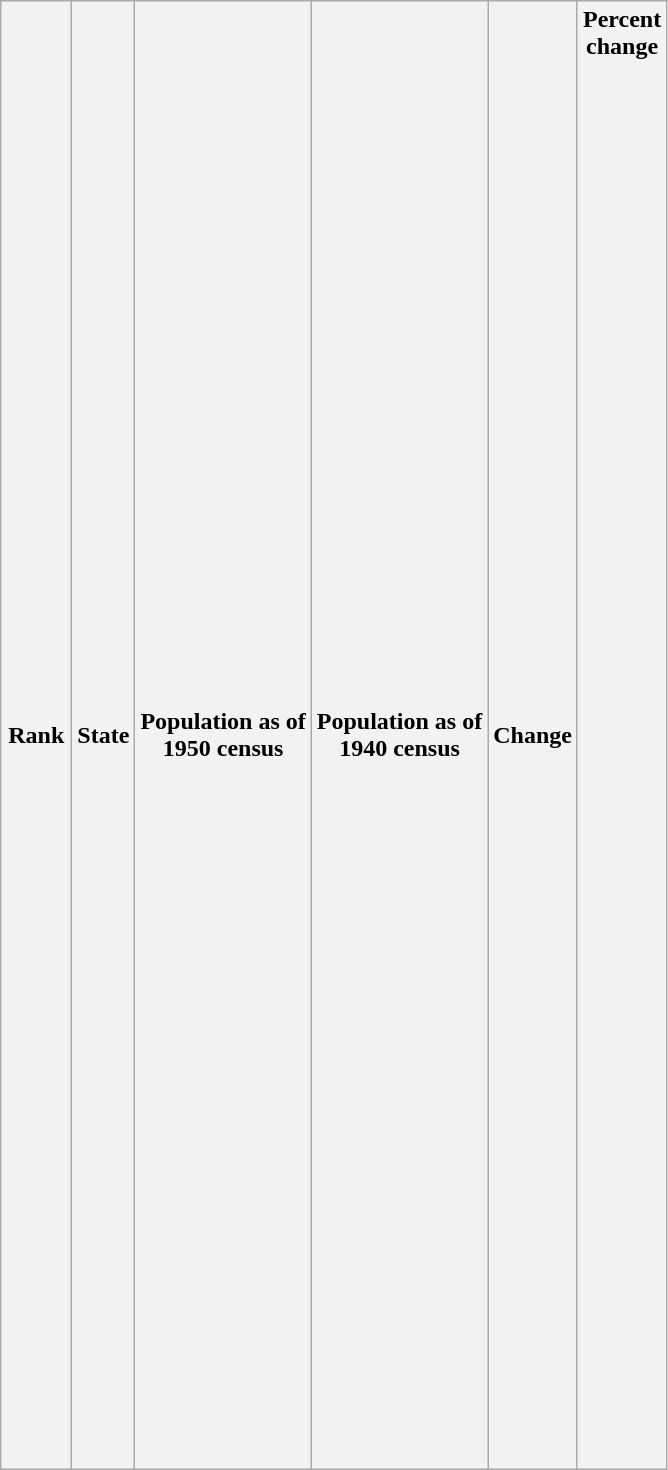<table class="wikitable sortable" style="text-align: right;">
<tr>
<th style="width:40px" style="text-align: center;">Rank</th>
<th style="text-align: center;">State</th>
<th style="text-align: center;" data-sort-type="number">Population as of<br>1950 census</th>
<th style="text-align: center;" data-sort-type="number">Population as of<br>1940 census</th>
<th style="text-align: center;" data-sort-type="number">Change</th>
<th style="text-align: center;" data-sort-type="number">Percent<br>change<br><br>
<br>
<br>
<br>
<br>
<br>
<br>
<br>
<br>
<br>
<br>
<br>
<br>
<br>
<br>
<br>
<br>
<br>
<br>
<br>
<br>
<br>
<br>
<br>
<br>
<br>
<br>
<br>
<br>
<br>
<br>
<br>
<br>
<br>
<br>
<br>
<br>
<br>
<br>
<br>
<br>
<br>
<br>
<br>
<br>
<br>
<br>
<br>
<br>
<br>
<br>
<br></th>
</tr>
</table>
